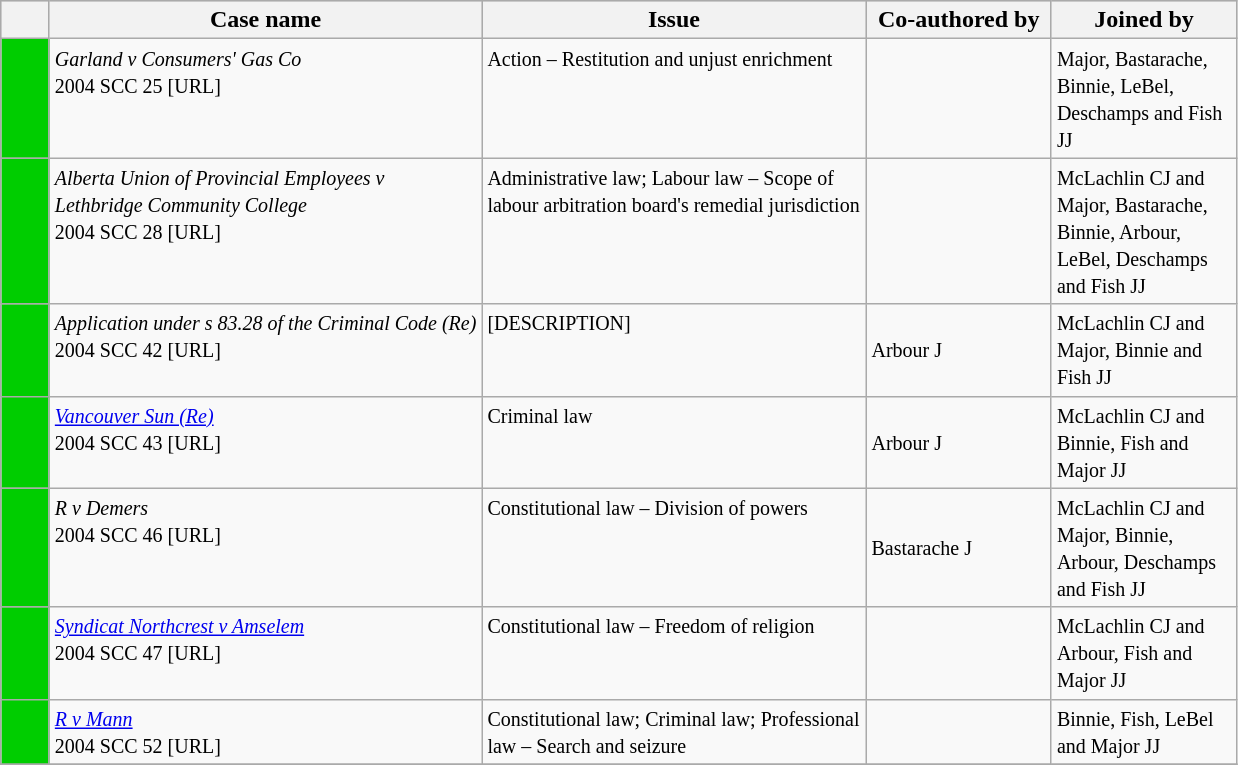<table class="wikitable" width=825>
<tr bgcolor="#CCCCCC">
<th width=25px></th>
<th width=35%>Case name</th>
<th>Issue</th>
<th width=15%>Co-authored by</th>
<th width=15%>Joined by</th>
</tr>
<tr>
<td bgcolor="00cd00"></td>
<td align=left valign=top><small><em>Garland v Consumers' Gas Co</em><br>2004 SCC 25 [URL]</small></td>
<td valign=top><small> Action – Restitution and unjust enrichment</small></td>
<td><small></small></td>
<td><small> Major, Bastarache, Binnie, LeBel, Deschamps and Fish JJ</small></td>
</tr>
<tr>
<td bgcolor="00cd00"></td>
<td align=left valign=top><small><em>Alberta Union of Provincial Employees v Lethbridge Community College</em><br>2004 SCC 28 [URL]</small></td>
<td valign=top><small>Administrative law; Labour law – Scope of labour arbitration board's remedial jurisdiction</small></td>
<td><small></small></td>
<td><small> McLachlin CJ and Major, Bastarache, Binnie, Arbour, LeBel, Deschamps and Fish JJ</small></td>
</tr>
<tr>
<td bgcolor="00cd00"></td>
<td align=left valign=top><small><em>Application under s 83.28 of the Criminal Code (Re)</em><br> 2004 SCC 42 [URL]</small></td>
<td valign=top><small>[DESCRIPTION]</small></td>
<td><small>Arbour J</small></td>
<td><small> McLachlin CJ and Major, Binnie and Fish JJ</small></td>
</tr>
<tr>
<td bgcolor="00cd00"></td>
<td align=left valign=top><small><em><a href='#'>Vancouver Sun (Re)</a></em><br> 2004 SCC 43 [URL]</small></td>
<td valign=top><small>Criminal law</small></td>
<td><small> Arbour J</small></td>
<td><small>McLachlin CJ and Binnie, Fish and Major JJ</small></td>
</tr>
<tr>
<td bgcolor="00cd00"></td>
<td align=left valign=top><small><em>R v Demers</em><br>2004 SCC 46 [URL]</small></td>
<td valign=top><small>Constitutional law – Division of powers</small></td>
<td><small>Bastarache J</small></td>
<td><small>McLachlin CJ and Major, Binnie, Arbour, Deschamps and Fish JJ</small></td>
</tr>
<tr>
<td bgcolor="00cd00"></td>
<td align=left valign=top><small><em><a href='#'>Syndicat Northcrest v Amselem</a></em><br>2004 SCC 47 [URL]</small></td>
<td valign=top><small>Constitutional law – Freedom of religion</small></td>
<td><small></small></td>
<td><small> McLachlin CJ and Arbour, Fish and Major JJ</small></td>
</tr>
<tr>
<td bgcolor="00cd00"></td>
<td align=left valign=top><small><em><a href='#'>R v Mann</a></em><br>2004 SCC 52 [URL]</small></td>
<td valign=top><small>Constitutional law; Criminal law; Professional law – Search and seizure</small></td>
<td><small></small></td>
<td><small> Binnie, Fish, LeBel and Major JJ</small></td>
</tr>
<tr>
</tr>
</table>
